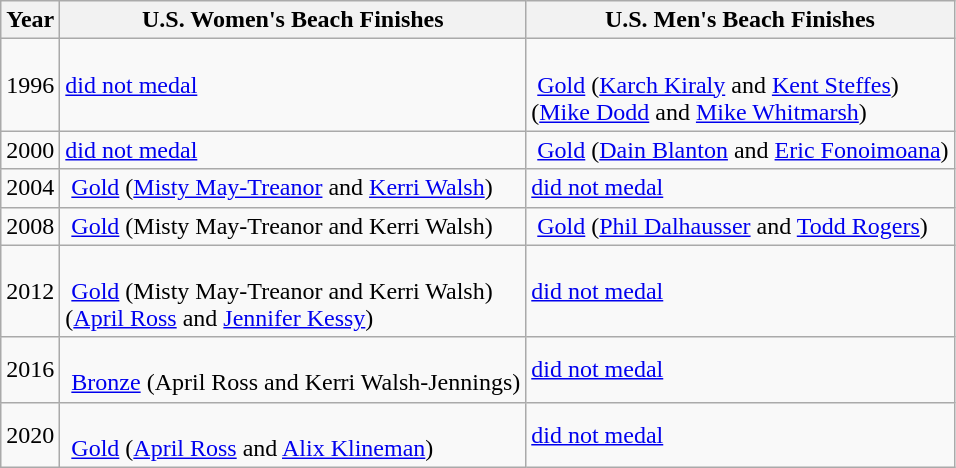<table class="wikitable">
<tr>
<th>Year</th>
<th>U.S. Women's Beach Finishes</th>
<th>U.S. Men's Beach Finishes</th>
</tr>
<tr>
<td>1996</td>
<td><a href='#'>did not medal</a></td>
<td><br> <a href='#'>Gold</a> (<a href='#'>Karch Kiraly</a> and <a href='#'>Kent Steffes</a>)
<br> (<a href='#'>Mike Dodd</a> and <a href='#'>Mike Whitmarsh</a>)</td>
</tr>
<tr>
<td>2000</td>
<td><a href='#'>did not medal</a></td>
<td> <a href='#'>Gold</a> (<a href='#'>Dain Blanton</a> and <a href='#'>Eric Fonoimoana</a>)</td>
</tr>
<tr>
<td>2004</td>
<td> <a href='#'>Gold</a> (<a href='#'>Misty May-Treanor</a> and <a href='#'>Kerri Walsh</a>)</td>
<td><a href='#'>did not medal</a></td>
</tr>
<tr>
<td>2008</td>
<td> <a href='#'>Gold</a> (Misty May-Treanor and Kerri Walsh)</td>
<td> <a href='#'>Gold</a> (<a href='#'>Phil Dalhausser</a> and <a href='#'>Todd Rogers</a>)</td>
</tr>
<tr>
<td>2012</td>
<td><br> <a href='#'>Gold</a> (Misty May-Treanor and Kerri Walsh)
<br> (<a href='#'>April Ross</a> and <a href='#'>Jennifer Kessy</a>)</td>
<td><a href='#'>did not medal</a></td>
</tr>
<tr>
<td>2016</td>
<td><br> <a href='#'>Bronze</a> (April Ross and Kerri Walsh-Jennings)</td>
<td><a href='#'>did not medal</a></td>
</tr>
<tr>
<td>2020</td>
<td><br> <a href='#'>Gold</a> (<a href='#'>April Ross</a> and <a href='#'>Alix Klineman</a>)</td>
<td><a href='#'>did not medal</a></td>
</tr>
</table>
